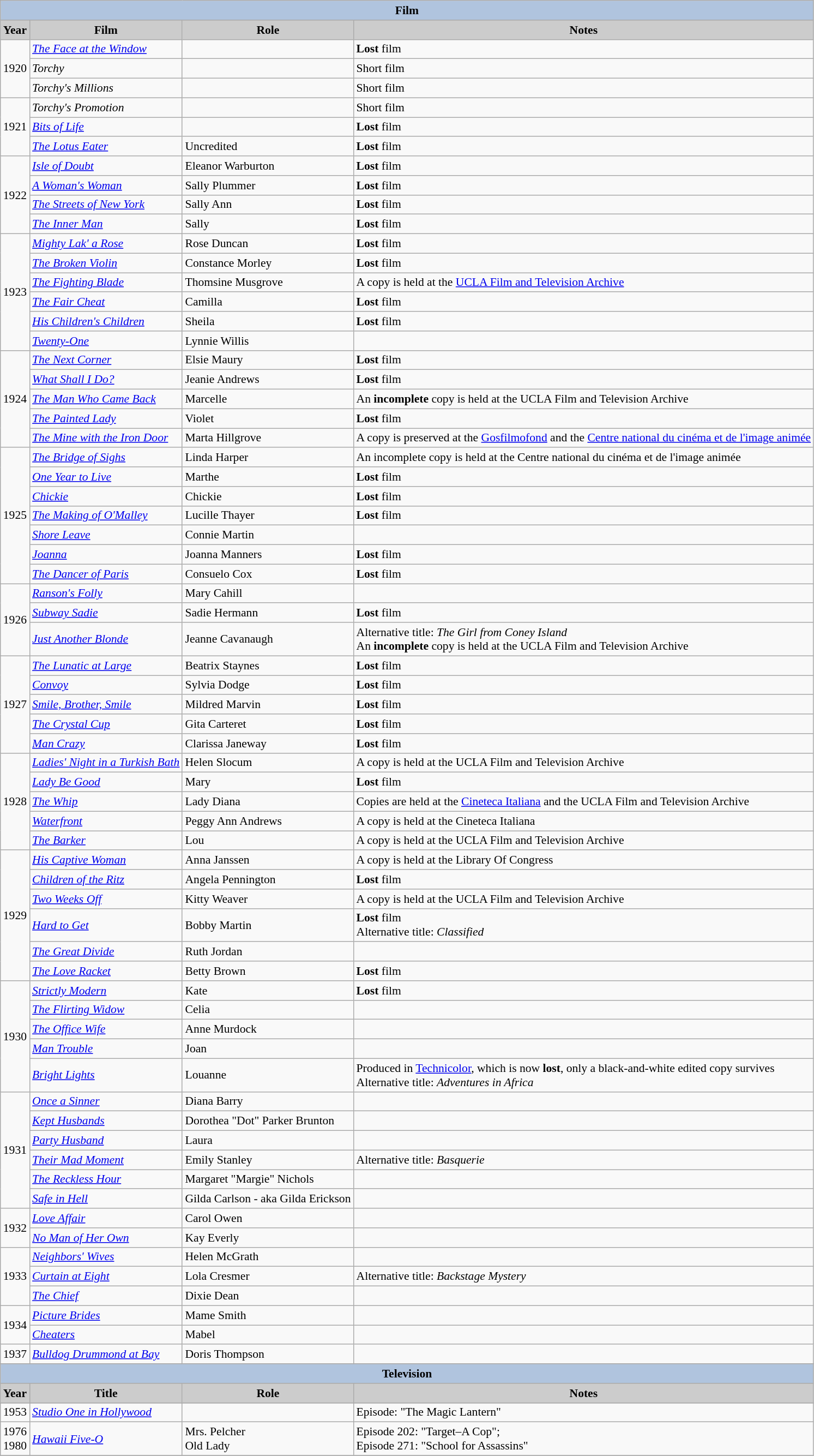<table class="wikitable" style="font-size:90%;">
<tr>
<th colspan=4 style="background:#B0C4DE;">Film</th>
</tr>
<tr align="center">
<th style="background: #CCCCCC;">Year</th>
<th style="background: #CCCCCC;">Film</th>
<th style="background: #CCCCCC;">Role</th>
<th style="background: #CCCCCC;">Notes</th>
</tr>
<tr>
<td rowspan=3>1920</td>
<td><em><a href='#'>The Face at the Window</a></em></td>
<td></td>
<td><strong>Lost</strong> film</td>
</tr>
<tr>
<td><em>Torchy</em></td>
<td></td>
<td>Short film</td>
</tr>
<tr>
<td><em>Torchy's Millions</em></td>
<td></td>
<td>Short film</td>
</tr>
<tr>
<td rowspan=3>1921</td>
<td><em>Torchy's Promotion</em></td>
<td></td>
<td>Short film</td>
</tr>
<tr>
<td><em><a href='#'>Bits of Life</a></em></td>
<td></td>
<td><strong>Lost</strong> film</td>
</tr>
<tr>
<td><em><a href='#'>The Lotus Eater</a></em></td>
<td>Uncredited</td>
<td><strong>Lost</strong> film</td>
</tr>
<tr>
<td rowspan=4>1922</td>
<td><em><a href='#'>Isle of Doubt</a></em></td>
<td>Eleanor Warburton</td>
<td><strong>Lost</strong> film</td>
</tr>
<tr>
<td><em><a href='#'>A Woman's Woman</a></em></td>
<td>Sally Plummer</td>
<td><strong>Lost</strong> film</td>
</tr>
<tr>
<td><em><a href='#'>The Streets of New York</a></em></td>
<td>Sally Ann</td>
<td><strong>Lost</strong> film</td>
</tr>
<tr>
<td><em><a href='#'>The Inner Man</a></em></td>
<td>Sally</td>
<td><strong>Lost</strong> film</td>
</tr>
<tr>
<td rowspan=6>1923</td>
<td><em><a href='#'>Mighty Lak' a Rose</a></em></td>
<td>Rose Duncan</td>
<td><strong>Lost</strong> film</td>
</tr>
<tr>
<td><em><a href='#'>The Broken Violin</a></em></td>
<td>Constance Morley</td>
<td><strong>Lost</strong> film</td>
</tr>
<tr>
<td><em><a href='#'>The Fighting Blade</a></em></td>
<td>Thomsine Musgrove</td>
<td>A copy is held at the <a href='#'>UCLA Film and Television Archive</a></td>
</tr>
<tr>
<td><em><a href='#'>The Fair Cheat</a></em></td>
<td>Camilla</td>
<td><strong>Lost</strong> film</td>
</tr>
<tr>
<td><em><a href='#'>His Children's Children</a></em></td>
<td>Sheila</td>
<td><strong>Lost</strong> film</td>
</tr>
<tr>
<td><em><a href='#'>Twenty-One</a></em></td>
<td>Lynnie Willis</td>
<td></td>
</tr>
<tr>
<td rowspan=5>1924</td>
<td><em><a href='#'>The Next Corner</a></em></td>
<td>Elsie Maury</td>
<td><strong>Lost</strong> film</td>
</tr>
<tr>
<td><em><a href='#'>What Shall I Do?</a></em></td>
<td>Jeanie Andrews</td>
<td><strong>Lost</strong> film</td>
</tr>
<tr>
<td><em><a href='#'>The Man Who Came Back</a></em></td>
<td>Marcelle</td>
<td>An <strong>incomplete</strong> copy is held at the UCLA Film and Television Archive</td>
</tr>
<tr>
<td><em><a href='#'>The Painted Lady</a></em></td>
<td>Violet</td>
<td><strong>Lost</strong> film</td>
</tr>
<tr>
<td><em><a href='#'>The Mine with the Iron Door</a></em></td>
<td>Marta Hillgrove</td>
<td>A copy is preserved at the <a href='#'>Gosfilmofond</a> and the <a href='#'>Centre national du cinéma et de l'image animée</a></td>
</tr>
<tr>
<td rowspan=7>1925</td>
<td><em><a href='#'>The Bridge of Sighs</a></em></td>
<td>Linda Harper</td>
<td>An incomplete copy is held at the Centre national du cinéma et de l'image animée</td>
</tr>
<tr>
<td><em><a href='#'>One Year to Live</a></em></td>
<td>Marthe</td>
<td><strong>Lost</strong> film</td>
</tr>
<tr>
<td><em><a href='#'>Chickie</a></em></td>
<td>Chickie</td>
<td><strong>Lost</strong> film</td>
</tr>
<tr>
<td><em><a href='#'>The Making of O'Malley</a></em></td>
<td>Lucille Thayer</td>
<td><strong>Lost</strong> film</td>
</tr>
<tr>
<td><em><a href='#'>Shore Leave</a></em></td>
<td>Connie Martin</td>
<td></td>
</tr>
<tr>
<td><em><a href='#'>Joanna</a></em></td>
<td>Joanna Manners</td>
<td><strong>Lost</strong> film</td>
</tr>
<tr>
<td><em><a href='#'>The Dancer of Paris</a></em></td>
<td>Consuelo Cox</td>
<td><strong>Lost</strong> film</td>
</tr>
<tr>
<td rowspan=3>1926</td>
<td><em><a href='#'>Ranson's Folly</a></em></td>
<td>Mary Cahill</td>
<td></td>
</tr>
<tr>
<td><em><a href='#'>Subway Sadie</a></em></td>
<td>Sadie Hermann</td>
<td><strong>Lost</strong> film</td>
</tr>
<tr>
<td><em><a href='#'>Just Another Blonde</a></em></td>
<td>Jeanne Cavanaugh</td>
<td>Alternative title: <em>The Girl from Coney Island</em> <br> An <strong>incomplete</strong> copy is held at the UCLA Film and Television Archive</td>
</tr>
<tr>
<td rowspan=5>1927</td>
<td><em><a href='#'>The Lunatic at Large</a></em></td>
<td>Beatrix Staynes</td>
<td><strong>Lost</strong> film</td>
</tr>
<tr>
<td><em><a href='#'>Convoy</a></em></td>
<td>Sylvia Dodge</td>
<td><strong>Lost</strong> film</td>
</tr>
<tr>
<td><em><a href='#'>Smile, Brother, Smile</a></em></td>
<td>Mildred Marvin</td>
<td><strong>Lost</strong> film</td>
</tr>
<tr>
<td><em><a href='#'>The Crystal Cup</a></em></td>
<td>Gita Carteret</td>
<td><strong>Lost</strong> film</td>
</tr>
<tr>
<td><em><a href='#'>Man Crazy</a></em></td>
<td>Clarissa Janeway</td>
<td><strong>Lost</strong> film</td>
</tr>
<tr>
<td rowspan=5>1928</td>
<td><em><a href='#'>Ladies' Night in a Turkish Bath</a></em></td>
<td>Helen Slocum</td>
<td>A copy is held at the UCLA Film and Television Archive</td>
</tr>
<tr>
<td><em><a href='#'>Lady Be Good</a></em></td>
<td>Mary</td>
<td><strong>Lost</strong> film</td>
</tr>
<tr>
<td><em><a href='#'>The Whip</a></em></td>
<td>Lady Diana</td>
<td>Copies are held at the <a href='#'>Cineteca Italiana</a> and the UCLA Film and Television Archive</td>
</tr>
<tr>
<td><em><a href='#'>Waterfront</a></em></td>
<td>Peggy Ann Andrews</td>
<td>A copy is held at the Cineteca Italiana</td>
</tr>
<tr>
<td><em><a href='#'>The Barker</a></em></td>
<td>Lou</td>
<td>A copy is held at the UCLA Film and Television Archive</td>
</tr>
<tr>
<td rowspan=6>1929</td>
<td><em><a href='#'>His Captive Woman</a></em></td>
<td>Anna Janssen</td>
<td>A copy is held at the Library Of Congress</td>
</tr>
<tr>
<td><em><a href='#'>Children of the Ritz</a></em></td>
<td>Angela Pennington</td>
<td><strong>Lost</strong> film</td>
</tr>
<tr>
<td><em><a href='#'>Two Weeks Off</a></em></td>
<td>Kitty Weaver</td>
<td>A copy is held at the UCLA Film and Television Archive</td>
</tr>
<tr>
<td><em><a href='#'>Hard to Get</a></em></td>
<td>Bobby Martin</td>
<td><strong>Lost</strong> film <br>Alternative title: <em>Classified</em></td>
</tr>
<tr>
<td><em><a href='#'>The Great Divide</a></em></td>
<td>Ruth Jordan</td>
<td></td>
</tr>
<tr>
<td><em><a href='#'>The Love Racket</a></em></td>
<td>Betty Brown</td>
<td><strong>Lost</strong> film</td>
</tr>
<tr>
<td rowspan=5>1930</td>
<td><em><a href='#'>Strictly Modern</a></em></td>
<td>Kate</td>
<td><strong>Lost</strong> film <br></td>
</tr>
<tr>
<td><em><a href='#'>The Flirting Widow</a></em></td>
<td>Celia</td>
<td></td>
</tr>
<tr>
<td><em><a href='#'>The Office Wife</a></em></td>
<td>Anne Murdock</td>
<td></td>
</tr>
<tr>
<td><em><a href='#'>Man Trouble</a></em></td>
<td>Joan</td>
<td></td>
</tr>
<tr>
<td><em><a href='#'>Bright Lights</a></em></td>
<td>Louanne</td>
<td>Produced in <a href='#'>Technicolor</a>, which is now <strong>lost</strong>, only a black-and-white edited copy survives<br> Alternative title: <em>Adventures in Africa</em></td>
</tr>
<tr>
<td rowspan=6>1931</td>
<td><em><a href='#'>Once a Sinner</a></em></td>
<td>Diana Barry</td>
<td></td>
</tr>
<tr>
<td><em><a href='#'>Kept Husbands</a></em></td>
<td>Dorothea "Dot" Parker Brunton</td>
<td></td>
</tr>
<tr>
<td><em><a href='#'>Party Husband</a></em></td>
<td>Laura</td>
<td></td>
</tr>
<tr>
<td><em><a href='#'>Their Mad Moment</a></em></td>
<td>Emily Stanley</td>
<td>Alternative title: <em>Basquerie</em></td>
</tr>
<tr>
<td><em><a href='#'>The Reckless Hour</a></em></td>
<td>Margaret "Margie" Nichols</td>
<td></td>
</tr>
<tr>
<td><em><a href='#'>Safe in Hell</a></em></td>
<td>Gilda Carlson - aka Gilda Erickson</td>
<td></td>
</tr>
<tr>
<td rowspan=2>1932</td>
<td><em><a href='#'>Love Affair</a></em></td>
<td>Carol Owen</td>
<td></td>
</tr>
<tr>
<td><em><a href='#'>No Man of Her Own</a></em></td>
<td>Kay Everly</td>
<td></td>
</tr>
<tr>
<td rowspan=3>1933</td>
<td><em><a href='#'>Neighbors' Wives</a></em></td>
<td>Helen McGrath</td>
<td></td>
</tr>
<tr>
<td><em><a href='#'>Curtain at Eight</a></em></td>
<td>Lola Cresmer</td>
<td>Alternative title: <em>Backstage Mystery</em></td>
</tr>
<tr>
<td><em><a href='#'>The Chief</a></em></td>
<td>Dixie Dean</td>
<td></td>
</tr>
<tr>
<td rowspan=2>1934</td>
<td><em><a href='#'>Picture Brides</a></em></td>
<td>Mame Smith</td>
<td></td>
</tr>
<tr>
<td><em><a href='#'>Cheaters</a></em></td>
<td>Mabel</td>
<td></td>
</tr>
<tr>
<td>1937</td>
<td><em><a href='#'>Bulldog Drummond at Bay</a></em></td>
<td>Doris Thompson</td>
<td></td>
</tr>
<tr>
</tr>
<tr align="center">
<th colspan=4 style="background:#B0C4DE;">Television</th>
</tr>
<tr align="center">
<th style="background: #CCCCCC;">Year</th>
<th style="background: #CCCCCC;">Title</th>
<th style="background: #CCCCCC;">Role</th>
<th style="background: #CCCCCC;">Notes</th>
</tr>
<tr>
</tr>
<tr>
<td>1953</td>
<td><em><a href='#'>Studio One in Hollywood</a></em></td>
<td></td>
<td>Episode: "The Magic Lantern"</td>
</tr>
<tr>
<td>1976<br>1980</td>
<td><em><a href='#'>Hawaii Five-O</a></em></td>
<td>Mrs. Pelcher<br>Old Lady</td>
<td>Episode 202: "Target–A Cop"; <br>Episode 271: "School for Assassins"</td>
</tr>
<tr>
</tr>
</table>
